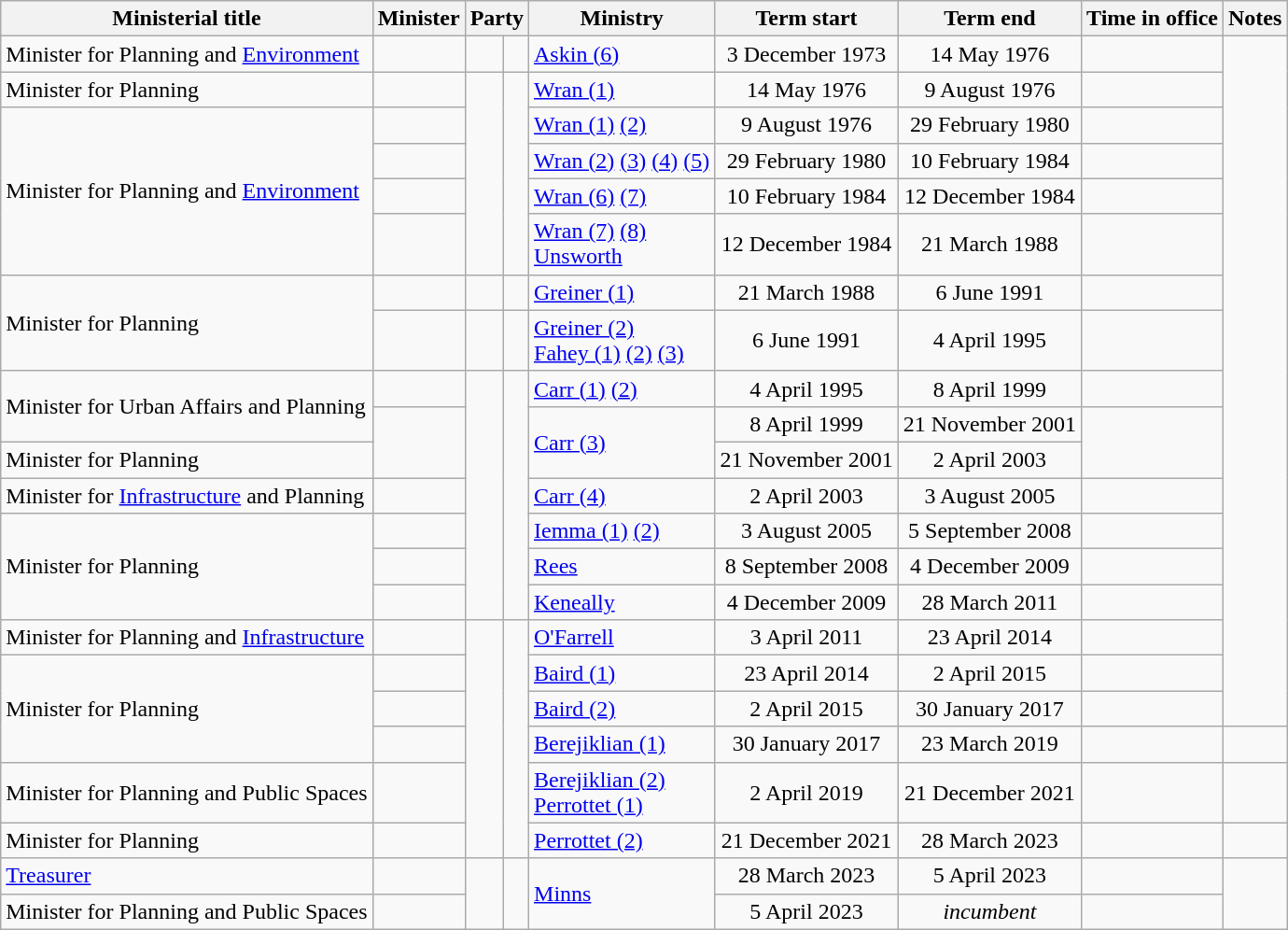<table class="wikitable sortable">
<tr>
<th>Ministerial title</th>
<th>Minister</th>
<th colspan=2>Party</th>
<th>Ministry</th>
<th>Term start</th>
<th>Term end</th>
<th>Time in office</th>
<th class="unsortable">Notes</th>
</tr>
<tr>
<td>Minister for Planning and <a href='#'>Environment</a></td>
<td></td>
<td> </td>
<td></td>
<td><a href='#'>Askin (6)</a></td>
<td align=center>3 December 1973</td>
<td align=center>14 May 1976</td>
<td align=right></td>
</tr>
<tr>
<td>Minister for Planning</td>
<td></td>
<td rowspan=5 > </td>
<td rowspan=5></td>
<td><a href='#'>Wran (1)</a></td>
<td align=center>14 May 1976</td>
<td align=center>9 August 1976</td>
<td align=right></td>
</tr>
<tr>
<td rowspan=4>Minister for Planning and <a href='#'>Environment</a></td>
<td></td>
<td><a href='#'>Wran (1)</a> <a href='#'>(2)</a></td>
<td align=center>9 August 1976</td>
<td align=center>29 February 1980</td>
<td align=right></td>
</tr>
<tr>
<td></td>
<td><a href='#'>Wran (2)</a> <a href='#'>(3)</a> <a href='#'>(4)</a> <a href='#'>(5)</a></td>
<td align=center>29 February 1980</td>
<td align=center>10 February 1984</td>
<td align=right></td>
</tr>
<tr>
<td></td>
<td><a href='#'>Wran (6)</a> <a href='#'>(7)</a></td>
<td align=center>10 February 1984</td>
<td align=center>12 December 1984</td>
<td align=right></td>
</tr>
<tr>
<td></td>
<td><a href='#'>Wran (7)</a> <a href='#'>(8)</a><br><a href='#'>Unsworth</a></td>
<td align=center>12 December 1984</td>
<td align=center>21 March 1988</td>
<td align=right></td>
</tr>
<tr>
<td rowspan=2>Minister for Planning</td>
<td></td>
<td> </td>
<td></td>
<td><a href='#'>Greiner (1)</a></td>
<td align=center>21 March 1988</td>
<td align=center>6 June 1991</td>
<td align=right></td>
</tr>
<tr>
<td></td>
<td> </td>
<td></td>
<td><a href='#'>Greiner (2)</a><br><a href='#'>Fahey (1)</a> <a href='#'>(2)</a> <a href='#'>(3)</a></td>
<td align=center>6 June 1991</td>
<td align=center>4 April 1995</td>
<td align=right></td>
</tr>
<tr>
<td rowspan=2>Minister for Urban Affairs and Planning</td>
<td></td>
<td rowspan=7 > </td>
<td rowspan=7></td>
<td><a href='#'>Carr (1)</a> <a href='#'>(2)</a></td>
<td align=center>4 April 1995</td>
<td align=center>8 April 1999</td>
<td align=right><strong></strong></td>
</tr>
<tr>
<td rowspan="2"></td>
<td rowspan="2"><a href='#'>Carr (3)</a></td>
<td align=center>8 April 1999</td>
<td align=center>21 November 2001</td>
<td rowspan=2 align=right></td>
</tr>
<tr>
<td>Minister for Planning</td>
<td align=center>21 November 2001</td>
<td align=center>2 April 2003</td>
</tr>
<tr>
<td>Minister for <a href='#'>Infrastructure</a> and Planning</td>
<td></td>
<td><a href='#'>Carr (4)</a></td>
<td align=center>2 April 2003</td>
<td align=center>3 August 2005</td>
<td align=right></td>
</tr>
<tr>
<td rowspan=3>Minister for Planning</td>
<td></td>
<td><a href='#'>Iemma (1)</a> <a href='#'>(2)</a></td>
<td align=center>3 August 2005</td>
<td align=center>5 September 2008</td>
<td align=right></td>
</tr>
<tr>
<td></td>
<td><a href='#'>Rees</a></td>
<td align=center>8 September 2008</td>
<td align=center>4 December 2009</td>
<td align=right></td>
</tr>
<tr>
<td></td>
<td><a href='#'>Keneally</a></td>
<td align=center>4 December 2009</td>
<td align=center>28 March 2011</td>
<td align=right></td>
</tr>
<tr>
<td>Minister for Planning and <a href='#'>Infrastructure</a></td>
<td></td>
<td rowspan=6 > </td>
<td rowspan=6></td>
<td><a href='#'>O'Farrell</a></td>
<td align=center>3 April 2011</td>
<td align=center>23 April 2014</td>
<td align=right></td>
</tr>
<tr>
<td rowspan=3>Minister for Planning</td>
<td></td>
<td><a href='#'>Baird (1)</a></td>
<td align=center>23 April 2014</td>
<td align=center>2 April 2015</td>
<td align=right></td>
</tr>
<tr>
<td></td>
<td><a href='#'>Baird (2)</a></td>
<td align=center>2 April 2015</td>
<td align=center>30 January 2017</td>
<td align=right></td>
</tr>
<tr>
<td></td>
<td><a href='#'>Berejiklian (1)</a></td>
<td align=center>30 January 2017</td>
<td align=center>23 March 2019</td>
<td align=right></td>
<td></td>
</tr>
<tr>
<td>Minister for Planning and Public Spaces</td>
<td></td>
<td><a href='#'>Berejiklian (2)</a><br><a href='#'>Perrottet (1)</a></td>
<td align=center>2 April 2019</td>
<td align=center>21 December 2021</td>
<td align=right></td>
<td></td>
</tr>
<tr>
<td>Minister for Planning</td>
<td></td>
<td><a href='#'>Perrottet (2)</a></td>
<td align=center>21 December 2021</td>
<td align=center>28 March 2023</td>
<td align=right></td>
<td></td>
</tr>
<tr>
<td><a href='#'>Treasurer</a></td>
<td></td>
<td rowspan=2 > </td>
<td rowspan=2></td>
<td rowspan=2><a href='#'>Minns</a></td>
<td align=center>28 March 2023</td>
<td align=center>5 April 2023</td>
<td align=right></td>
<td rowspan=2></td>
</tr>
<tr>
<td>Minister for Planning and Public Spaces</td>
<td></td>
<td align=center>5 April 2023</td>
<td align=center><em>incumbent</em></td>
<td align=right></td>
</tr>
</table>
